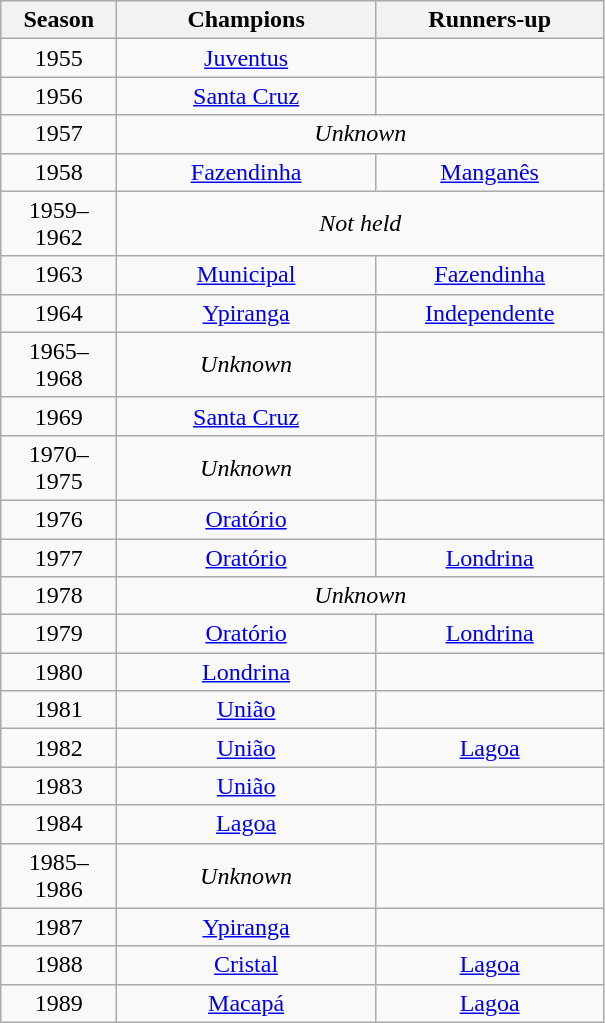<table class="wikitable" style="text-align:center; margin-left:1em;">
<tr>
<th style="width:70px">Season</th>
<th style="width:165px">Champions</th>
<th style="width:145px">Runners-up</th>
</tr>
<tr>
<td>1955</td>
<td><a href='#'>Juventus</a></td>
<td></td>
</tr>
<tr>
<td>1956</td>
<td><a href='#'>Santa Cruz</a></td>
<td></td>
</tr>
<tr>
<td>1957</td>
<td colspan="3"><em>Unknown</em></td>
</tr>
<tr>
<td>1958</td>
<td><a href='#'>Fazendinha</a></td>
<td><a href='#'>Manganês</a></td>
</tr>
<tr>
<td>1959–1962</td>
<td colspan="3"><em>Not held</em></td>
</tr>
<tr>
<td>1963</td>
<td><a href='#'>Municipal</a></td>
<td><a href='#'>Fazendinha</a></td>
</tr>
<tr>
<td>1964</td>
<td><a href='#'>Ypiranga</a></td>
<td><a href='#'>Independente</a></td>
</tr>
<tr>
<td>1965–1968</td>
<td><em>Unknown</em></td>
<td></td>
</tr>
<tr>
<td>1969</td>
<td><a href='#'>Santa Cruz</a></td>
<td></td>
</tr>
<tr>
<td>1970–1975</td>
<td><em>Unknown</em></td>
<td></td>
</tr>
<tr>
<td>1976</td>
<td><a href='#'>Oratório</a></td>
<td></td>
</tr>
<tr>
<td>1977</td>
<td><a href='#'>Oratório</a></td>
<td><a href='#'>Londrina</a></td>
</tr>
<tr>
<td>1978</td>
<td colspan="3"><em>Unknown</em></td>
</tr>
<tr>
<td>1979</td>
<td><a href='#'>Oratório</a></td>
<td><a href='#'>Londrina</a></td>
</tr>
<tr>
<td>1980</td>
<td><a href='#'>Londrina</a></td>
<td></td>
</tr>
<tr>
<td>1981</td>
<td><a href='#'>União</a></td>
<td></td>
</tr>
<tr>
<td>1982</td>
<td><a href='#'>União</a></td>
<td><a href='#'>Lagoa</a></td>
</tr>
<tr>
<td>1983</td>
<td><a href='#'>União</a></td>
<td></td>
</tr>
<tr>
<td>1984</td>
<td><a href='#'>Lagoa</a></td>
<td></td>
</tr>
<tr>
<td>1985–1986</td>
<td><em>Unknown</em></td>
<td></td>
</tr>
<tr>
<td>1987</td>
<td><a href='#'>Ypiranga</a></td>
<td></td>
</tr>
<tr>
<td>1988</td>
<td><a href='#'>Cristal</a></td>
<td><a href='#'>Lagoa</a></td>
</tr>
<tr>
<td>1989</td>
<td><a href='#'>Macapá</a></td>
<td><a href='#'>Lagoa</a></td>
</tr>
</table>
